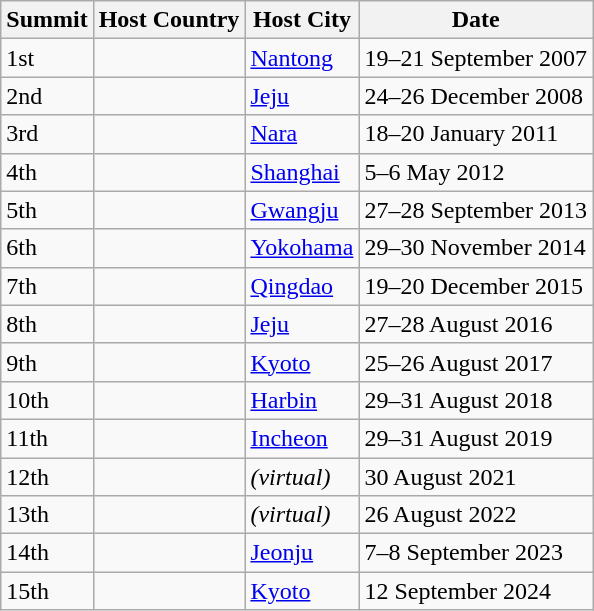<table class="wikitable">
<tr>
<th>Summit</th>
<th>Host Country</th>
<th>Host City</th>
<th>Date</th>
</tr>
<tr>
<td>1st</td>
<td></td>
<td><a href='#'>Nantong</a></td>
<td>19–21 September 2007</td>
</tr>
<tr>
<td>2nd</td>
<td></td>
<td><a href='#'>Jeju</a></td>
<td>24–26 December 2008</td>
</tr>
<tr>
<td>3rd</td>
<td></td>
<td><a href='#'>Nara</a></td>
<td>18–20 January 2011</td>
</tr>
<tr>
<td>4th</td>
<td></td>
<td><a href='#'>Shanghai</a></td>
<td>5–6 May 2012</td>
</tr>
<tr>
<td>5th</td>
<td></td>
<td><a href='#'>Gwangju</a></td>
<td>27–28 September 2013</td>
</tr>
<tr>
<td>6th</td>
<td></td>
<td><a href='#'>Yokohama</a></td>
<td>29–30 November 2014</td>
</tr>
<tr>
<td>7th</td>
<td></td>
<td><a href='#'>Qingdao</a></td>
<td>19–20 December 2015</td>
</tr>
<tr>
<td>8th</td>
<td></td>
<td><a href='#'>Jeju</a></td>
<td>27–28 August 2016</td>
</tr>
<tr>
<td>9th</td>
<td></td>
<td><a href='#'>Kyoto</a></td>
<td>25–26 August 2017</td>
</tr>
<tr>
<td>10th</td>
<td></td>
<td><a href='#'>Harbin</a></td>
<td>29–31 August 2018</td>
</tr>
<tr>
<td>11th</td>
<td></td>
<td><a href='#'>Incheon</a></td>
<td>29–31 August 2019</td>
</tr>
<tr>
<td>12th</td>
<td></td>
<td><em>(virtual)</em></td>
<td>30 August 2021</td>
</tr>
<tr>
<td>13th</td>
<td></td>
<td><em>(virtual)</em></td>
<td>26 August 2022</td>
</tr>
<tr>
<td>14th</td>
<td></td>
<td><a href='#'>Jeonju</a></td>
<td>7–8 September 2023</td>
</tr>
<tr>
<td>15th</td>
<td></td>
<td><a href='#'>Kyoto</a></td>
<td>12 September 2024</td>
</tr>
</table>
